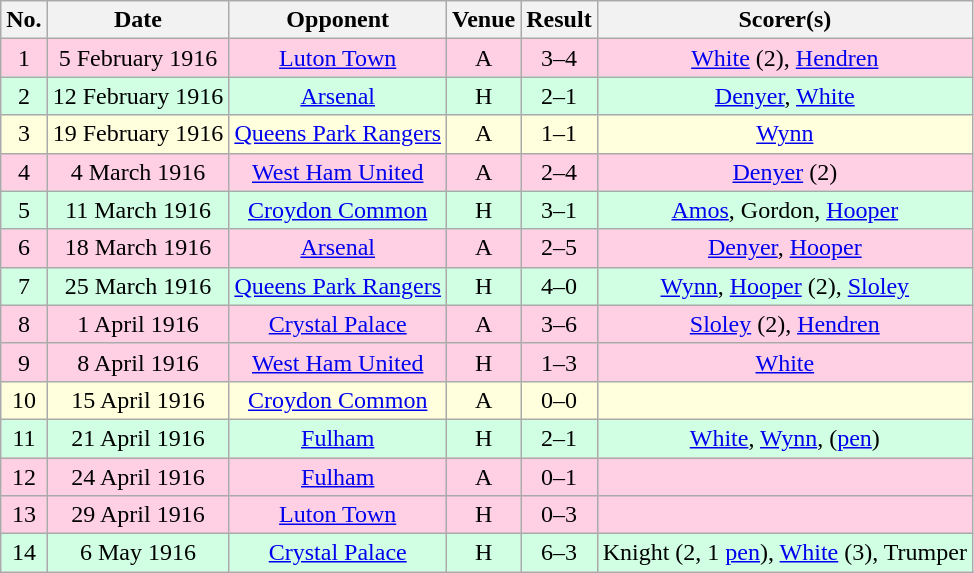<table class="wikitable sortable" style="text-align:center;">
<tr>
<th>No.</th>
<th>Date</th>
<th>Opponent</th>
<th>Venue</th>
<th>Result</th>
<th>Scorer(s)</th>
</tr>
<tr style="background:#ffd0e3;">
<td>1</td>
<td>5 February 1916</td>
<td><a href='#'>Luton Town</a></td>
<td>A</td>
<td>3–4</td>
<td><a href='#'>White</a> (2), <a href='#'>Hendren</a></td>
</tr>
<tr style="background:#d0ffe3;">
<td>2</td>
<td>12 February 1916</td>
<td><a href='#'>Arsenal</a></td>
<td>H</td>
<td>2–1</td>
<td><a href='#'>Denyer</a>, <a href='#'>White</a></td>
</tr>
<tr style="background:#ffd;">
<td>3</td>
<td>19 February 1916</td>
<td><a href='#'>Queens Park Rangers</a></td>
<td>A</td>
<td>1–1</td>
<td><a href='#'>Wynn</a></td>
</tr>
<tr style="background:#ffd0e3;">
<td>4</td>
<td>4 March 1916</td>
<td><a href='#'>West Ham United</a></td>
<td>A</td>
<td>2–4</td>
<td><a href='#'>Denyer</a> (2)</td>
</tr>
<tr style="background:#d0ffe3;">
<td>5</td>
<td>11 March 1916</td>
<td><a href='#'>Croydon Common</a></td>
<td>H</td>
<td>3–1</td>
<td><a href='#'>Amos</a>, Gordon, <a href='#'>Hooper</a></td>
</tr>
<tr style="background:#ffd0e3;">
<td>6</td>
<td>18 March 1916</td>
<td><a href='#'>Arsenal</a></td>
<td>A</td>
<td>2–5</td>
<td><a href='#'>Denyer</a>, <a href='#'>Hooper</a></td>
</tr>
<tr style="background:#d0ffe3;">
<td>7</td>
<td>25 March 1916</td>
<td><a href='#'>Queens Park Rangers</a></td>
<td>H</td>
<td>4–0</td>
<td><a href='#'>Wynn</a>, <a href='#'>Hooper</a> (2), <a href='#'>Sloley</a></td>
</tr>
<tr style="background:#ffd0e3;">
<td>8</td>
<td>1 April 1916</td>
<td><a href='#'>Crystal Palace</a></td>
<td>A</td>
<td>3–6</td>
<td><a href='#'>Sloley</a> (2), <a href='#'>Hendren</a></td>
</tr>
<tr style="background:#ffd0e3;">
<td>9</td>
<td>8 April 1916</td>
<td><a href='#'>West Ham United</a></td>
<td>H</td>
<td>1–3</td>
<td><a href='#'>White</a></td>
</tr>
<tr style="background:#ffd;">
<td>10</td>
<td>15 April 1916</td>
<td><a href='#'>Croydon Common</a></td>
<td>A</td>
<td>0–0</td>
<td></td>
</tr>
<tr style="background:#d0ffe3;">
<td>11</td>
<td>21 April 1916</td>
<td><a href='#'>Fulham</a></td>
<td>H</td>
<td>2–1</td>
<td><a href='#'>White</a>, <a href='#'>Wynn</a>, (<a href='#'>pen</a>)</td>
</tr>
<tr style="background:#ffd0e3;">
<td>12</td>
<td>24 April 1916</td>
<td><a href='#'>Fulham</a></td>
<td>A</td>
<td>0–1</td>
<td></td>
</tr>
<tr style="background:#ffd0e3;">
<td>13</td>
<td>29 April 1916</td>
<td><a href='#'>Luton Town</a></td>
<td>H</td>
<td>0–3</td>
<td></td>
</tr>
<tr style="background:#d0ffe3;">
<td>14</td>
<td>6 May 1916</td>
<td><a href='#'>Crystal Palace</a></td>
<td>H</td>
<td>6–3</td>
<td>Knight (2, 1 <a href='#'>pen</a>), <a href='#'>White</a> (3), Trumper</td>
</tr>
</table>
